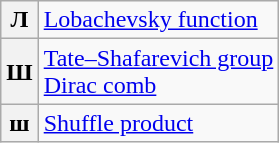<table class="wikitable">
<tr>
<th>Л</th>
<td><a href='#'>Lobachevsky function</a></td>
</tr>
<tr>
<th>Ш</th>
<td><a href='#'>Tate–Shafarevich group</a><br><a href='#'>Dirac comb</a></td>
</tr>
<tr style="vertical-align:top;">
<th>ш</th>
<td><a href='#'>Shuffle product</a></td>
</tr>
</table>
